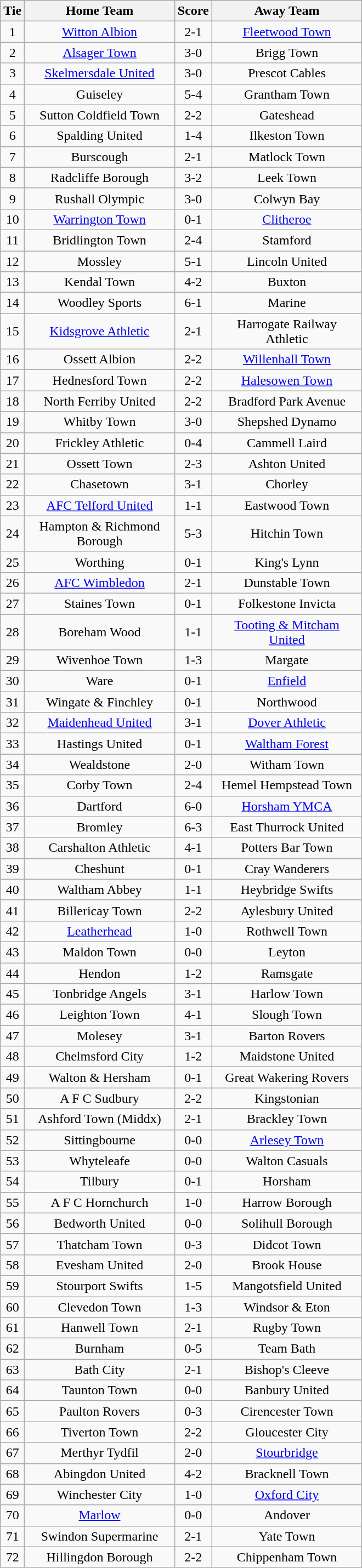<table class="wikitable" style="text-align:center;">
<tr>
<th width=20>Tie</th>
<th width=175>Home Team</th>
<th width=20>Score</th>
<th width=175>Away Team</th>
</tr>
<tr>
<td>1</td>
<td><a href='#'>Witton Albion</a></td>
<td>2-1</td>
<td><a href='#'>Fleetwood Town</a></td>
</tr>
<tr>
<td>2</td>
<td><a href='#'>Alsager Town</a></td>
<td>3-0</td>
<td>Brigg Town</td>
</tr>
<tr>
<td>3</td>
<td><a href='#'>Skelmersdale United</a></td>
<td>3-0</td>
<td>Prescot Cables</td>
</tr>
<tr>
<td>4</td>
<td>Guiseley</td>
<td>5-4</td>
<td>Grantham Town</td>
</tr>
<tr>
<td>5</td>
<td>Sutton Coldfield Town</td>
<td>2-2</td>
<td>Gateshead</td>
</tr>
<tr>
<td>6</td>
<td>Spalding United</td>
<td>1-4</td>
<td>Ilkeston Town</td>
</tr>
<tr>
<td>7</td>
<td>Burscough</td>
<td>2-1</td>
<td>Matlock Town</td>
</tr>
<tr>
<td>8</td>
<td>Radcliffe Borough</td>
<td>3-2</td>
<td>Leek Town</td>
</tr>
<tr>
<td>9</td>
<td>Rushall Olympic</td>
<td>3-0</td>
<td>Colwyn Bay</td>
</tr>
<tr>
<td>10</td>
<td><a href='#'>Warrington Town</a></td>
<td>0-1</td>
<td><a href='#'>Clitheroe</a></td>
</tr>
<tr>
<td>11</td>
<td>Bridlington Town</td>
<td>2-4</td>
<td>Stamford</td>
</tr>
<tr>
<td>12</td>
<td>Mossley</td>
<td>5-1</td>
<td>Lincoln United</td>
</tr>
<tr>
<td>13</td>
<td>Kendal Town</td>
<td>4-2</td>
<td>Buxton</td>
</tr>
<tr>
<td>14</td>
<td>Woodley Sports</td>
<td>6-1</td>
<td>Marine</td>
</tr>
<tr>
<td>15</td>
<td><a href='#'>Kidsgrove Athletic</a></td>
<td>2-1</td>
<td>Harrogate Railway Athletic</td>
</tr>
<tr>
<td>16</td>
<td>Ossett Albion</td>
<td>2-2</td>
<td><a href='#'>Willenhall Town</a></td>
</tr>
<tr>
<td>17</td>
<td>Hednesford Town</td>
<td>2-2</td>
<td><a href='#'>Halesowen Town</a></td>
</tr>
<tr>
<td>18</td>
<td>North Ferriby United</td>
<td>2-2</td>
<td>Bradford Park Avenue</td>
</tr>
<tr>
<td>19</td>
<td>Whitby Town</td>
<td>3-0</td>
<td>Shepshed Dynamo</td>
</tr>
<tr>
<td>20</td>
<td>Frickley Athletic</td>
<td>0-4</td>
<td>Cammell Laird</td>
</tr>
<tr>
<td>21</td>
<td>Ossett Town</td>
<td>2-3</td>
<td>Ashton United</td>
</tr>
<tr>
<td>22</td>
<td>Chasetown</td>
<td>3-1</td>
<td>Chorley</td>
</tr>
<tr>
<td>23</td>
<td><a href='#'>AFC Telford United</a></td>
<td>1-1</td>
<td>Eastwood Town</td>
</tr>
<tr>
<td>24</td>
<td>Hampton & Richmond Borough</td>
<td>5-3</td>
<td>Hitchin Town</td>
</tr>
<tr>
<td>25</td>
<td>Worthing</td>
<td>0-1</td>
<td>King's Lynn</td>
</tr>
<tr>
<td>26</td>
<td><a href='#'>AFC Wimbledon</a></td>
<td>2-1</td>
<td>Dunstable Town</td>
</tr>
<tr>
<td>27</td>
<td>Staines Town</td>
<td>0-1</td>
<td>Folkestone Invicta</td>
</tr>
<tr>
<td>28</td>
<td>Boreham Wood</td>
<td>1-1</td>
<td><a href='#'>Tooting & Mitcham United</a></td>
</tr>
<tr>
<td>29</td>
<td>Wivenhoe Town</td>
<td>1-3</td>
<td>Margate</td>
</tr>
<tr>
<td>30</td>
<td>Ware</td>
<td>0-1</td>
<td><a href='#'>Enfield</a></td>
</tr>
<tr>
<td>31</td>
<td>Wingate & Finchley</td>
<td>0-1</td>
<td>Northwood</td>
</tr>
<tr>
<td>32</td>
<td><a href='#'>Maidenhead United</a></td>
<td>3-1</td>
<td><a href='#'>Dover Athletic</a></td>
</tr>
<tr>
<td>33</td>
<td>Hastings United</td>
<td>0-1</td>
<td><a href='#'>Waltham Forest</a></td>
</tr>
<tr>
<td>34</td>
<td>Wealdstone</td>
<td>2-0</td>
<td>Witham Town</td>
</tr>
<tr>
<td>35</td>
<td>Corby Town</td>
<td>2-4</td>
<td>Hemel Hempstead Town</td>
</tr>
<tr>
<td>36</td>
<td>Dartford</td>
<td>6-0</td>
<td><a href='#'>Horsham YMCA</a></td>
</tr>
<tr>
<td>37</td>
<td>Bromley</td>
<td>6-3</td>
<td>East Thurrock United</td>
</tr>
<tr>
<td>38</td>
<td>Carshalton Athletic</td>
<td>4-1</td>
<td>Potters Bar Town</td>
</tr>
<tr>
<td>39</td>
<td>Cheshunt</td>
<td>0-1</td>
<td>Cray Wanderers</td>
</tr>
<tr>
<td>40</td>
<td>Waltham Abbey</td>
<td>1-1</td>
<td>Heybridge Swifts</td>
</tr>
<tr>
<td>41</td>
<td>Billericay Town</td>
<td>2-2</td>
<td>Aylesbury United</td>
</tr>
<tr>
<td>42</td>
<td><a href='#'>Leatherhead</a></td>
<td>1-0</td>
<td>Rothwell Town</td>
</tr>
<tr>
<td>43</td>
<td>Maldon Town</td>
<td>0-0</td>
<td>Leyton</td>
</tr>
<tr>
<td>44</td>
<td>Hendon</td>
<td>1-2</td>
<td>Ramsgate</td>
</tr>
<tr>
<td>45</td>
<td>Tonbridge Angels</td>
<td>3-1</td>
<td>Harlow Town</td>
</tr>
<tr>
<td>46</td>
<td>Leighton Town</td>
<td>4-1</td>
<td>Slough Town</td>
</tr>
<tr>
<td>47</td>
<td>Molesey</td>
<td>3-1</td>
<td>Barton Rovers</td>
</tr>
<tr>
<td>48</td>
<td>Chelmsford City</td>
<td>1-2</td>
<td>Maidstone United</td>
</tr>
<tr>
<td>49</td>
<td>Walton & Hersham</td>
<td>0-1</td>
<td>Great Wakering Rovers</td>
</tr>
<tr>
<td>50</td>
<td>A F C Sudbury</td>
<td>2-2</td>
<td>Kingstonian</td>
</tr>
<tr>
<td>51</td>
<td>Ashford Town (Middx)</td>
<td>2-1</td>
<td>Brackley Town</td>
</tr>
<tr>
<td>52</td>
<td>Sittingbourne</td>
<td>0-0</td>
<td><a href='#'>Arlesey Town</a></td>
</tr>
<tr>
<td>53</td>
<td>Whyteleafe</td>
<td>0-0</td>
<td>Walton Casuals</td>
</tr>
<tr>
<td>54</td>
<td>Tilbury</td>
<td>0-1</td>
<td>Horsham</td>
</tr>
<tr>
<td>55</td>
<td>A F C Hornchurch</td>
<td>1-0</td>
<td>Harrow Borough</td>
</tr>
<tr>
<td>56</td>
<td>Bedworth United</td>
<td>0-0</td>
<td>Solihull Borough</td>
</tr>
<tr>
<td>57</td>
<td>Thatcham Town</td>
<td>0-3</td>
<td>Didcot Town</td>
</tr>
<tr>
<td>58</td>
<td>Evesham United</td>
<td>2-0</td>
<td>Brook House</td>
</tr>
<tr>
<td>59</td>
<td>Stourport Swifts</td>
<td>1-5</td>
<td>Mangotsfield United</td>
</tr>
<tr>
<td>60</td>
<td>Clevedon Town</td>
<td>1-3</td>
<td>Windsor & Eton</td>
</tr>
<tr>
<td>61</td>
<td>Hanwell Town</td>
<td>2-1</td>
<td>Rugby Town</td>
</tr>
<tr>
<td>62</td>
<td>Burnham</td>
<td>0-5</td>
<td>Team Bath</td>
</tr>
<tr>
<td>63</td>
<td>Bath City</td>
<td>2-1</td>
<td>Bishop's Cleeve</td>
</tr>
<tr>
<td>64</td>
<td>Taunton Town</td>
<td>0-0</td>
<td>Banbury United</td>
</tr>
<tr>
<td>65</td>
<td>Paulton Rovers</td>
<td>0-3</td>
<td>Cirencester Town</td>
</tr>
<tr>
<td>66</td>
<td>Tiverton Town</td>
<td>2-2</td>
<td>Gloucester City</td>
</tr>
<tr>
<td>67</td>
<td>Merthyr Tydfil</td>
<td>2-0</td>
<td><a href='#'>Stourbridge</a></td>
</tr>
<tr>
<td>68</td>
<td>Abingdon United</td>
<td>4-2</td>
<td>Bracknell Town</td>
</tr>
<tr>
<td>69</td>
<td>Winchester City</td>
<td>1-0</td>
<td><a href='#'>Oxford City</a></td>
</tr>
<tr>
<td>70</td>
<td><a href='#'>Marlow</a></td>
<td>0-0</td>
<td>Andover</td>
</tr>
<tr>
<td>71</td>
<td>Swindon Supermarine</td>
<td>2-1</td>
<td>Yate Town</td>
</tr>
<tr>
<td>72</td>
<td>Hillingdon Borough</td>
<td>2-2</td>
<td>Chippenham Town</td>
</tr>
</table>
